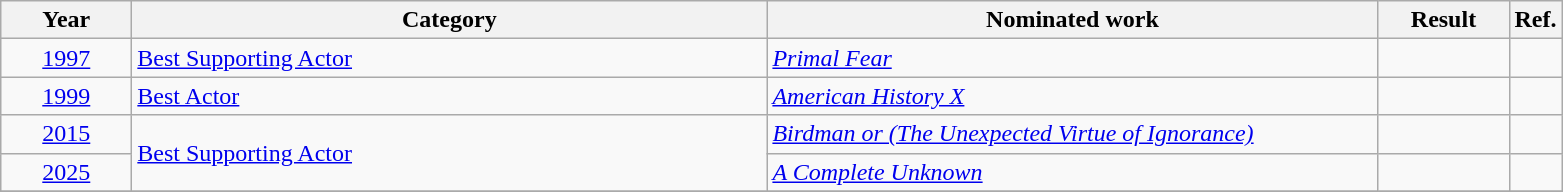<table class=wikitable>
<tr>
<th scope="col" style="width:5em;">Year </th>
<th scope="col" style="width:26em;">Category</th>
<th scope="col" style="width:25em;">Nominated work</th>
<th scope="col" style="width:5em;">Result</th>
<th>Ref.</th>
</tr>
<tr>
<td style="text-align:center;"><a href='#'>1997</a></td>
<td><a href='#'>Best Supporting Actor</a></td>
<td><em><a href='#'>Primal Fear</a></em></td>
<td></td>
<td style="text-align:center;"></td>
</tr>
<tr>
<td style="text-align:center;"><a href='#'>1999</a></td>
<td><a href='#'>Best Actor</a></td>
<td><em><a href='#'>American History X</a></em></td>
<td></td>
<td style="text-align:center;"></td>
</tr>
<tr>
<td style="text-align:center;"><a href='#'>2015</a></td>
<td rowspan=2><a href='#'>Best Supporting Actor</a></td>
<td><em><a href='#'>Birdman or (The Unexpected Virtue of Ignorance)</a></em></td>
<td></td>
<td style="text-align:center;"></td>
</tr>
<tr>
<td style="text-align:center;"><a href='#'>2025</a></td>
<td><em><a href='#'>A Complete Unknown</a></em></td>
<td></td>
<td style="text-align:center;"></td>
</tr>
<tr>
</tr>
</table>
